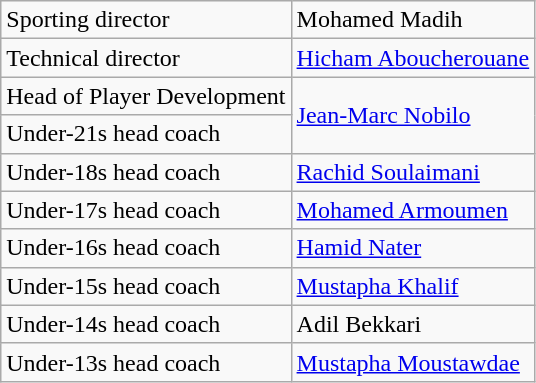<table class="wikitable">
<tr>
<td>Sporting director</td>
<td> Mohamed Madih<strong></strong></td>
</tr>
<tr>
<td>Technical director</td>
<td> <a href='#'>Hicham Aboucherouane</a></td>
</tr>
<tr>
<td>Head of Player Development</td>
<td rowspan="2"> <a href='#'>Jean-Marc Nobilo</a></td>
</tr>
<tr>
<td>Under-21s head coach</td>
</tr>
<tr>
<td>Under-18s head coach</td>
<td> <a href='#'>Rachid Soulaimani</a></td>
</tr>
<tr>
<td>Under-17s head coach</td>
<td> <a href='#'>Mohamed Armoumen</a></td>
</tr>
<tr>
<td>Under-16s head coach</td>
<td> <a href='#'>Hamid Nater</a></td>
</tr>
<tr>
<td>Under-15s head coach</td>
<td> <a href='#'>Mustapha Khalif</a></td>
</tr>
<tr>
<td>Under-14s head coach</td>
<td> Adil Bekkari</td>
</tr>
<tr>
<td>Under-13s head coach</td>
<td> <a href='#'>Mustapha Moustawdae</a></td>
</tr>
</table>
